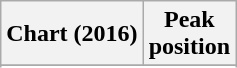<table class="wikitable sortable plainrowheaders" style="text-align:center">
<tr>
<th scope="col">Chart (2016)</th>
<th scope="col">Peak<br> position</th>
</tr>
<tr>
</tr>
<tr>
</tr>
<tr>
</tr>
<tr>
</tr>
</table>
